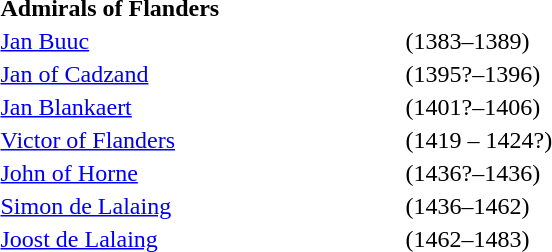<table class="toccolours" style="width:500px; margin-left: 1em; margin-bottom: 1em; font-size: 100%;">
<tr>
<td colspan="2"><strong>Admirals of Flanders</strong></td>
</tr>
<tr>
<td><a href='#'>Jan Buuc</a></td>
<td>(1383–1389)</td>
</tr>
<tr>
<td><a href='#'>Jan of Cadzand</a></td>
<td>(1395?–1396)</td>
</tr>
<tr>
<td><a href='#'>Jan Blankaert</a></td>
<td>(1401?–1406)</td>
</tr>
<tr>
<td><a href='#'>Victor of Flanders</a></td>
<td>(1419 – 1424?)</td>
</tr>
<tr>
<td><a href='#'>John of Horne</a></td>
<td>(1436?–1436)</td>
</tr>
<tr>
<td><a href='#'>Simon de Lalaing</a></td>
<td>(1436–1462)</td>
</tr>
<tr>
<td><a href='#'>Joost de Lalaing</a></td>
<td>(1462–1483)</td>
</tr>
<tr>
</tr>
</table>
